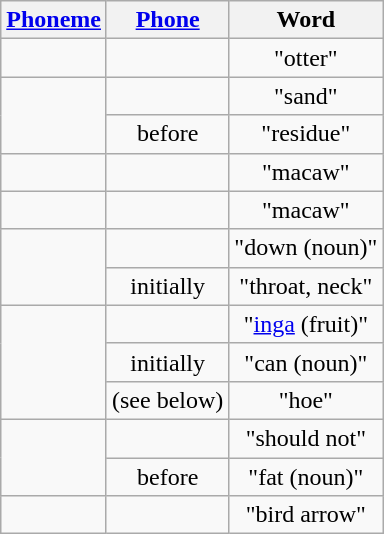<table class="wikitable" style="text-align: center">
<tr>
<th><a href='#'>Phoneme</a></th>
<th><a href='#'>Phone</a></th>
<th>Word</th>
</tr>
<tr>
<td></td>
<td></td>
<td> "otter"</td>
</tr>
<tr>
<td rowspan="2"></td>
<td></td>
<td> "sand"</td>
</tr>
<tr>
<td> before </td>
<td> "residue"</td>
</tr>
<tr>
<td></td>
<td></td>
<td> "macaw"</td>
</tr>
<tr>
<td></td>
<td></td>
<td> "macaw"</td>
</tr>
<tr>
<td rowspan="2"></td>
<td></td>
<td> "down (noun)"</td>
</tr>
<tr>
<td> initially</td>
<td> "throat, neck"</td>
</tr>
<tr>
<td rowspan="3"></td>
<td></td>
<td> "<a href='#'>inga</a> (fruit)"</td>
</tr>
<tr>
<td> initially</td>
<td> "can (noun)"</td>
</tr>
<tr>
<td> (see below)</td>
<td> "hoe"</td>
</tr>
<tr>
<td rowspan="2"></td>
<td></td>
<td> "should not"</td>
</tr>
<tr>
<td> before </td>
<td> "fat (noun)"</td>
</tr>
<tr>
<td></td>
<td></td>
<td> "bird arrow"</td>
</tr>
</table>
